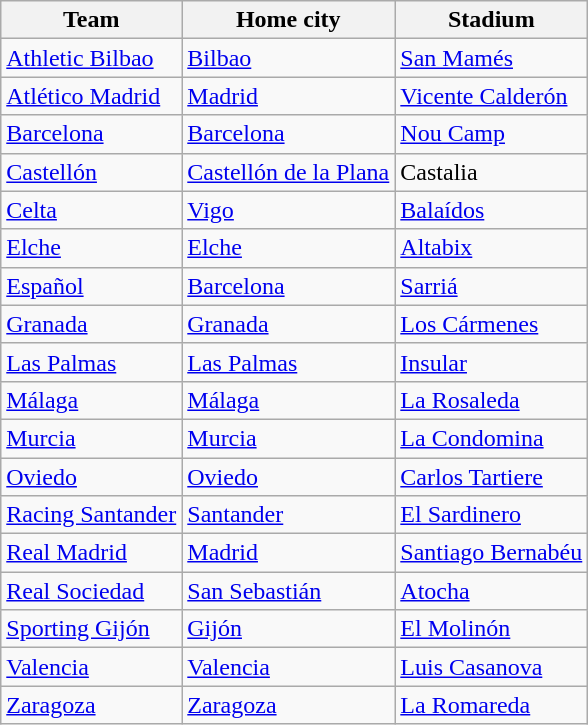<table class="wikitable sortable" style="text-align: left;">
<tr>
<th>Team</th>
<th>Home city</th>
<th>Stadium</th>
</tr>
<tr>
<td><a href='#'>Athletic Bilbao</a></td>
<td><a href='#'>Bilbao</a></td>
<td><a href='#'>San Mamés</a></td>
</tr>
<tr>
<td><a href='#'>Atlético Madrid</a></td>
<td><a href='#'>Madrid</a></td>
<td><a href='#'>Vicente Calderón</a></td>
</tr>
<tr>
<td><a href='#'>Barcelona</a></td>
<td><a href='#'>Barcelona</a></td>
<td><a href='#'>Nou Camp</a></td>
</tr>
<tr>
<td><a href='#'>Castellón</a></td>
<td><a href='#'>Castellón de la Plana</a></td>
<td>Castalia</td>
</tr>
<tr>
<td><a href='#'>Celta</a></td>
<td><a href='#'>Vigo</a></td>
<td><a href='#'>Balaídos</a></td>
</tr>
<tr>
<td><a href='#'>Elche</a></td>
<td><a href='#'>Elche</a></td>
<td><a href='#'>Altabix</a></td>
</tr>
<tr>
<td><a href='#'>Español</a></td>
<td><a href='#'>Barcelona</a></td>
<td><a href='#'>Sarriá</a></td>
</tr>
<tr>
<td><a href='#'>Granada</a></td>
<td><a href='#'>Granada</a></td>
<td><a href='#'>Los Cármenes</a></td>
</tr>
<tr>
<td><a href='#'>Las Palmas</a></td>
<td><a href='#'>Las Palmas</a></td>
<td><a href='#'>Insular</a></td>
</tr>
<tr>
<td><a href='#'>Málaga</a></td>
<td><a href='#'>Málaga</a></td>
<td><a href='#'>La Rosaleda</a></td>
</tr>
<tr>
<td><a href='#'>Murcia</a></td>
<td><a href='#'>Murcia</a></td>
<td><a href='#'>La Condomina</a></td>
</tr>
<tr>
<td><a href='#'>Oviedo</a></td>
<td><a href='#'>Oviedo</a></td>
<td><a href='#'>Carlos Tartiere</a></td>
</tr>
<tr>
<td><a href='#'>Racing Santander</a></td>
<td><a href='#'>Santander</a></td>
<td><a href='#'>El Sardinero</a></td>
</tr>
<tr>
<td><a href='#'>Real Madrid</a></td>
<td><a href='#'>Madrid</a></td>
<td><a href='#'>Santiago Bernabéu</a></td>
</tr>
<tr>
<td><a href='#'>Real Sociedad</a></td>
<td><a href='#'>San Sebastián</a></td>
<td><a href='#'>Atocha</a></td>
</tr>
<tr>
<td><a href='#'>Sporting Gijón</a></td>
<td><a href='#'>Gijón</a></td>
<td><a href='#'>El Molinón</a></td>
</tr>
<tr>
<td><a href='#'>Valencia</a></td>
<td><a href='#'>Valencia</a></td>
<td><a href='#'>Luis Casanova</a></td>
</tr>
<tr>
<td><a href='#'>Zaragoza</a></td>
<td><a href='#'>Zaragoza</a></td>
<td><a href='#'>La Romareda</a></td>
</tr>
</table>
